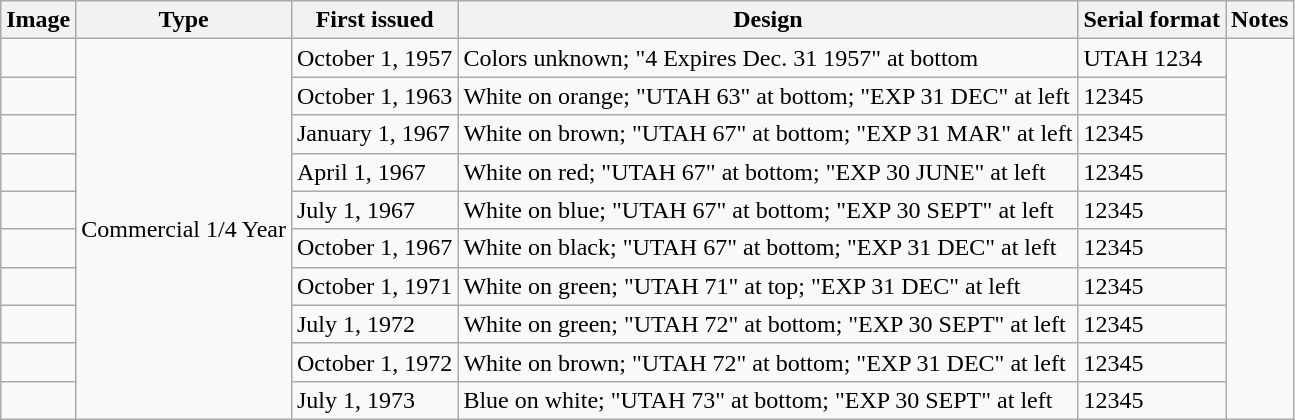<table class="wikitable">
<tr>
<th>Image</th>
<th>Type</th>
<th>First issued</th>
<th>Design</th>
<th>Serial format</th>
<th>Notes</th>
</tr>
<tr>
<td></td>
<td rowspan="10">Commercial 1/4 Year</td>
<td>October 1, 1957</td>
<td>Colors unknown; "4 Expires Dec. 31 1957" at bottom</td>
<td>UTAH 1234</td>
<td rowspan="10"></td>
</tr>
<tr>
<td></td>
<td>October 1, 1963</td>
<td>White on orange; "UTAH 63" at bottom; "EXP 31 DEC" at left</td>
<td>12345</td>
</tr>
<tr>
<td></td>
<td>January 1, 1967</td>
<td>White on brown; "UTAH 67" at bottom; "EXP 31 MAR" at left</td>
<td>12345</td>
</tr>
<tr>
<td></td>
<td>April 1, 1967</td>
<td>White on red; "UTAH 67" at bottom; "EXP 30 JUNE" at left</td>
<td>12345</td>
</tr>
<tr>
<td></td>
<td>July 1, 1967</td>
<td>White on blue; "UTAH 67" at bottom; "EXP 30 SEPT" at left</td>
<td>12345</td>
</tr>
<tr>
<td></td>
<td>October 1, 1967</td>
<td>White on black; "UTAH 67" at bottom; "EXP 31 DEC" at left</td>
<td>12345</td>
</tr>
<tr>
<td></td>
<td>October 1, 1971</td>
<td>White on green; "UTAH 71" at top; "EXP 31 DEC" at left</td>
<td>12345</td>
</tr>
<tr>
<td></td>
<td>July 1, 1972</td>
<td>White on green; "UTAH 72" at bottom; "EXP 30 SEPT" at left</td>
<td>12345</td>
</tr>
<tr>
<td></td>
<td>October 1, 1972</td>
<td>White on brown; "UTAH 72" at bottom; "EXP 31 DEC" at left</td>
<td>12345</td>
</tr>
<tr>
<td></td>
<td>July 1, 1973</td>
<td>Blue on white; "UTAH 73" at bottom; "EXP 30 SEPT" at left</td>
<td>12345</td>
</tr>
</table>
